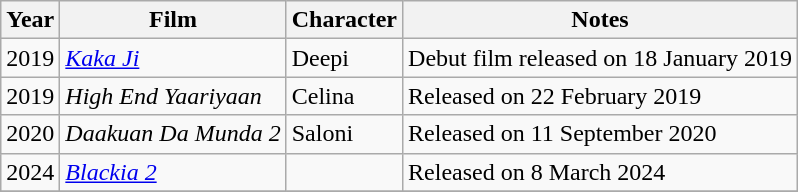<table class="wikitable sortable">
<tr>
<th>Year</th>
<th>Film</th>
<th>Character</th>
<th class="unsortable">Notes</th>
</tr>
<tr>
<td>2019</td>
<td><em><a href='#'>Kaka Ji</a></em></td>
<td>Deepi</td>
<td>Debut film released on 18 January 2019</td>
</tr>
<tr>
<td>2019</td>
<td><em>High End Yaariyaan</em></td>
<td>Celina</td>
<td>Released on 22 February 2019</td>
</tr>
<tr>
<td>2020</td>
<td><em>Daakuan Da Munda</em> <em>2</em></td>
<td>Saloni</td>
<td>Released on 11 September 2020</td>
</tr>
<tr>
<td>2024</td>
<td><em><a href='#'>Blackia 2</a></em></td>
<td></td>
<td>Released on 8 March 2024</td>
</tr>
<tr>
</tr>
</table>
